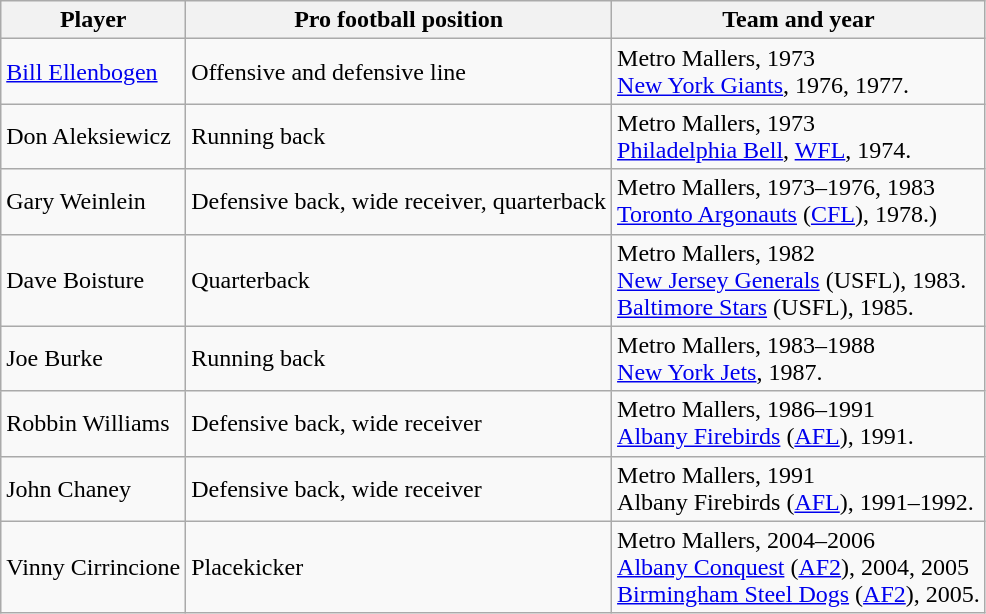<table class=wikitable>
<tr>
<th>Player</th>
<th>Pro football position</th>
<th>Team and year</th>
</tr>
<tr>
<td><a href='#'>Bill Ellenbogen</a></td>
<td>Offensive and defensive line</td>
<td>Metro Mallers, 1973<br><a href='#'>New York Giants</a>, 1976, 1977.</td>
</tr>
<tr>
<td>Don Aleksiewicz</td>
<td>Running back</td>
<td>Metro Mallers, 1973<br><a href='#'>Philadelphia Bell</a>, <a href='#'>WFL</a>, 1974.</td>
</tr>
<tr>
<td>Gary Weinlein</td>
<td>Defensive back, wide receiver, quarterback</td>
<td>Metro Mallers, 1973–1976, 1983<br><a href='#'>Toronto Argonauts</a> (<a href='#'>CFL</a>), 1978.)</td>
</tr>
<tr>
<td>Dave Boisture</td>
<td>Quarterback</td>
<td>Metro Mallers, 1982<br><a href='#'>New Jersey Generals</a> (USFL), 1983.<br><a href='#'>Baltimore Stars</a> (USFL), 1985.</td>
</tr>
<tr>
<td>Joe Burke</td>
<td>Running back</td>
<td>Metro Mallers, 1983–1988<br><a href='#'>New York Jets</a>, 1987.</td>
</tr>
<tr>
<td>Robbin Williams</td>
<td>Defensive back, wide receiver</td>
<td>Metro Mallers, 1986–1991<br><a href='#'>Albany Firebirds</a> (<a href='#'>AFL</a>), 1991.</td>
</tr>
<tr>
<td>John Chaney</td>
<td>Defensive back, wide receiver</td>
<td>Metro Mallers, 1991<br>Albany Firebirds (<a href='#'>AFL</a>), 1991–1992.</td>
</tr>
<tr>
<td>Vinny Cirrincione</td>
<td>Placekicker</td>
<td>Metro Mallers, 2004–2006<br><a href='#'>Albany Conquest</a> (<a href='#'>AF2</a>), 2004, 2005<br><a href='#'>Birmingham Steel Dogs</a> (<a href='#'>AF2</a>), 2005.</td>
</tr>
</table>
